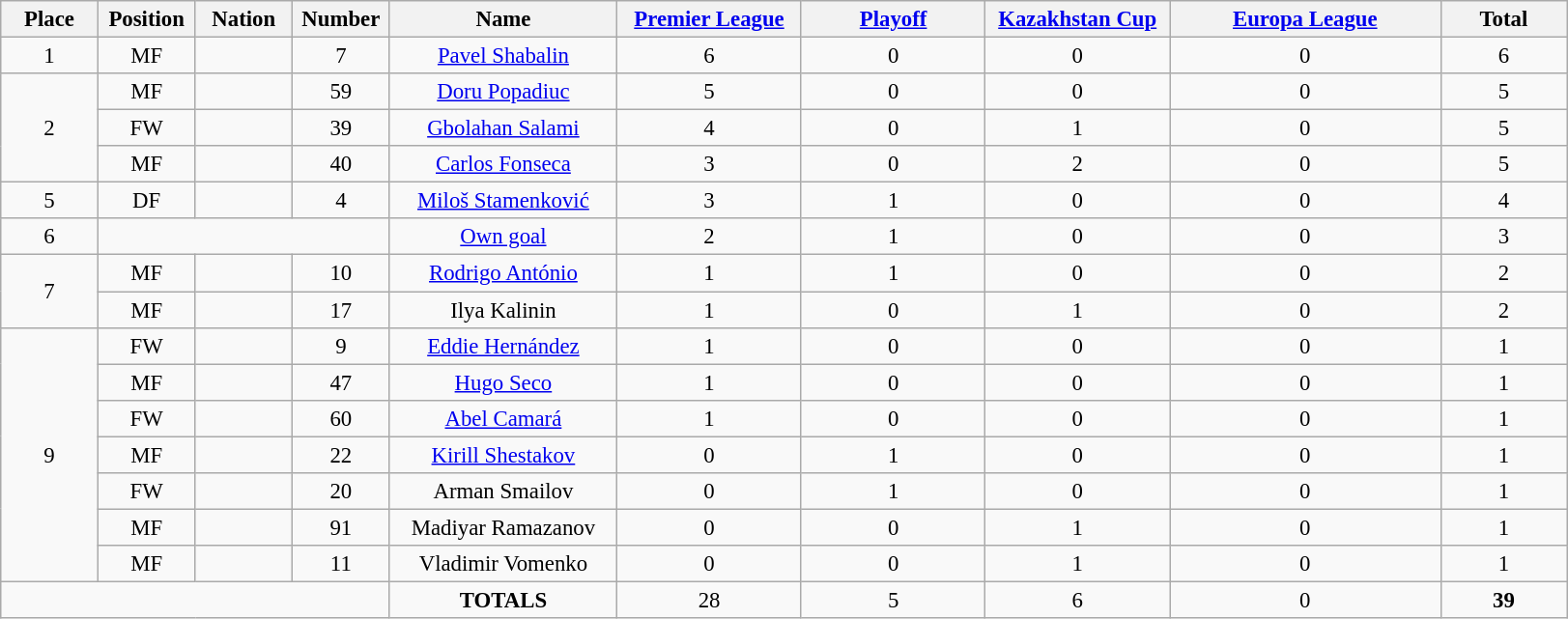<table class="wikitable" style="font-size: 95%; text-align: center;">
<tr>
<th width=60>Place</th>
<th width=60>Position</th>
<th width=60>Nation</th>
<th width=60>Number</th>
<th width=150>Name</th>
<th width=120><a href='#'>Premier League</a></th>
<th width=120><a href='#'>Playoff</a></th>
<th width=120><a href='#'>Kazakhstan Cup</a></th>
<th width=180><a href='#'>Europa League</a></th>
<th width=80><strong>Total</strong></th>
</tr>
<tr>
<td>1</td>
<td>MF</td>
<td></td>
<td>7</td>
<td><a href='#'>Pavel Shabalin</a></td>
<td>6</td>
<td>0</td>
<td>0</td>
<td>0</td>
<td>6</td>
</tr>
<tr>
<td rowspan="3">2</td>
<td>MF</td>
<td></td>
<td>59</td>
<td><a href='#'>Doru Popadiuc</a></td>
<td>5</td>
<td>0</td>
<td>0</td>
<td>0</td>
<td>5</td>
</tr>
<tr>
<td>FW</td>
<td></td>
<td>39</td>
<td><a href='#'>Gbolahan Salami</a></td>
<td>4</td>
<td>0</td>
<td>1</td>
<td>0</td>
<td>5</td>
</tr>
<tr>
<td>MF</td>
<td></td>
<td>40</td>
<td><a href='#'>Carlos Fonseca</a></td>
<td>3</td>
<td>0</td>
<td>2</td>
<td>0</td>
<td>5</td>
</tr>
<tr>
<td>5</td>
<td>DF</td>
<td></td>
<td>4</td>
<td><a href='#'>Miloš Stamenković</a></td>
<td>3</td>
<td>1</td>
<td>0</td>
<td>0</td>
<td>4</td>
</tr>
<tr>
<td>6</td>
<td colspan="3"></td>
<td><a href='#'>Own goal</a></td>
<td>2</td>
<td>1</td>
<td>0</td>
<td>0</td>
<td>3</td>
</tr>
<tr>
<td rowspan="2">7</td>
<td>MF</td>
<td></td>
<td>10</td>
<td><a href='#'>Rodrigo António</a></td>
<td>1</td>
<td>1</td>
<td>0</td>
<td>0</td>
<td>2</td>
</tr>
<tr>
<td>MF</td>
<td></td>
<td>17</td>
<td>Ilya Kalinin</td>
<td>1</td>
<td>0</td>
<td>1</td>
<td>0</td>
<td>2</td>
</tr>
<tr>
<td rowspan="7">9</td>
<td>FW</td>
<td></td>
<td>9</td>
<td><a href='#'>Eddie Hernández</a></td>
<td>1</td>
<td>0</td>
<td>0</td>
<td>0</td>
<td>1</td>
</tr>
<tr>
<td>MF</td>
<td></td>
<td>47</td>
<td><a href='#'>Hugo Seco</a></td>
<td>1</td>
<td>0</td>
<td>0</td>
<td>0</td>
<td>1</td>
</tr>
<tr>
<td>FW</td>
<td></td>
<td>60</td>
<td><a href='#'>Abel Camará</a></td>
<td>1</td>
<td>0</td>
<td>0</td>
<td>0</td>
<td>1</td>
</tr>
<tr>
<td>MF</td>
<td></td>
<td>22</td>
<td><a href='#'>Kirill Shestakov</a></td>
<td>0</td>
<td>1</td>
<td>0</td>
<td>0</td>
<td>1</td>
</tr>
<tr>
<td>FW</td>
<td></td>
<td>20</td>
<td>Arman Smailov</td>
<td>0</td>
<td>1</td>
<td>0</td>
<td>0</td>
<td>1</td>
</tr>
<tr>
<td>MF</td>
<td></td>
<td>91</td>
<td>Madiyar Ramazanov</td>
<td>0</td>
<td>0</td>
<td>1</td>
<td>0</td>
<td>1</td>
</tr>
<tr>
<td>MF</td>
<td></td>
<td>11</td>
<td>Vladimir Vomenko</td>
<td>0</td>
<td>0</td>
<td>1</td>
<td>0</td>
<td>1</td>
</tr>
<tr>
<td colspan="4"></td>
<td><strong>TOTALS</strong></td>
<td>28</td>
<td>5</td>
<td>6</td>
<td>0</td>
<td><strong>39</strong></td>
</tr>
</table>
